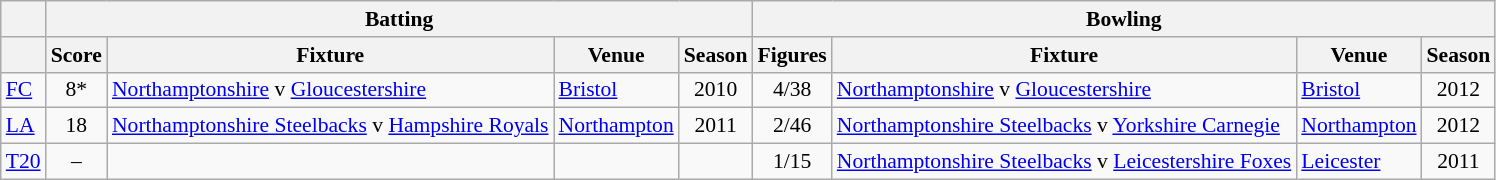<table class=wikitable style="font-size:90%">
<tr>
<th rowspan="1"></th>
<th colspan="4" rowspan="1">Batting</th>
<th colspan="4" rowspan="1">Bowling</th>
</tr>
<tr>
<th></th>
<th>Score</th>
<th>Fixture</th>
<th>Venue</th>
<th>Season</th>
<th>Figures</th>
<th>Fixture</th>
<th>Venue</th>
<th>Season</th>
</tr>
<tr>
<td><a href='#'>FC</a></td>
<td align="center">8*</td>
<td><a href='#'>Northamptonshire</a> v <a href='#'>Gloucestershire</a></td>
<td><a href='#'>Bristol</a></td>
<td align="center">2010</td>
<td align="center">4/38</td>
<td><a href='#'>Northamptonshire</a> v <a href='#'>Gloucestershire</a></td>
<td><a href='#'>Bristol</a></td>
<td align="center">2012</td>
</tr>
<tr>
<td><a href='#'>LA</a></td>
<td align="center">18</td>
<td><a href='#'>Northamptonshire Steelbacks</a> v <a href='#'>Hampshire Royals</a></td>
<td><a href='#'>Northampton</a></td>
<td align="center">2011</td>
<td align="center">2/46</td>
<td><a href='#'>Northamptonshire Steelbacks</a> v <a href='#'>Yorkshire Carnegie</a></td>
<td><a href='#'>Northampton</a></td>
<td align="center">2012</td>
</tr>
<tr>
<td><a href='#'>T20</a></td>
<td align="center">–</td>
<td></td>
<td></td>
<td align="center"></td>
<td align="center">1/15</td>
<td><a href='#'>Northamptonshire Steelbacks</a> v <a href='#'>Leicestershire Foxes</a></td>
<td><a href='#'>Leicester</a></td>
<td align="center">2011</td>
</tr>
</table>
